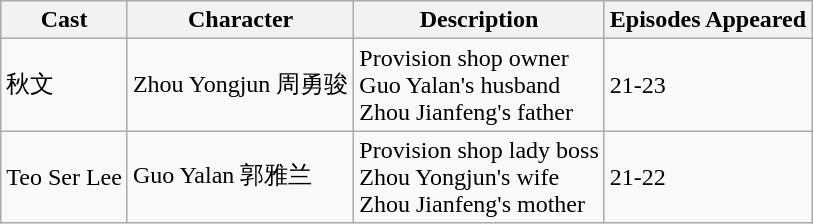<table class="wikitable">
<tr>
<th>Cast</th>
<th>Character</th>
<th>Description</th>
<th>Episodes Appeared</th>
</tr>
<tr>
<td>秋文</td>
<td>Zhou Yongjun 周勇骏</td>
<td>Provision shop owner <br> Guo Yalan's husband <br> Zhou Jianfeng's father</td>
<td>21-23</td>
</tr>
<tr>
<td>Teo Ser Lee</td>
<td>Guo Yalan 郭雅兰</td>
<td>Provision shop lady boss <br> Zhou Yongjun's wife <br> Zhou Jianfeng's mother</td>
<td>21-22</td>
</tr>
</table>
